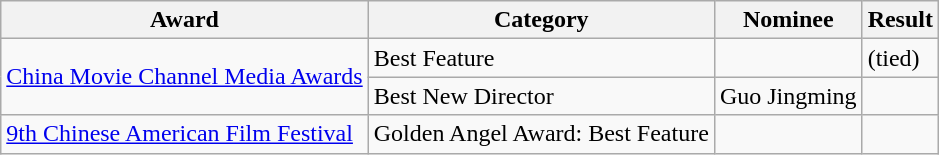<table class="wikitable">
<tr>
<th>Award</th>
<th>Category</th>
<th>Nominee</th>
<th>Result</th>
</tr>
<tr>
<td rowspan=2><a href='#'>China Movie Channel Media Awards</a></td>
<td>Best Feature</td>
<td></td>
<td> (tied)</td>
</tr>
<tr>
<td>Best New Director</td>
<td>Guo Jingming</td>
<td></td>
</tr>
<tr>
<td><a href='#'>9th Chinese American Film Festival</a></td>
<td>Golden Angel Award: Best Feature</td>
<td></td>
<td></td>
</tr>
</table>
